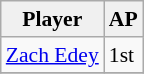<table class="wikitable" style="white-space:nowrap; font-size:90%;">
<tr>
<td align="center" style="background:#f0f0f0;"><strong>Player</strong></td>
<td align="center" style="background:#f0f0f0;"><strong>AP</strong></td>
</tr>
<tr>
<td><a href='#'>Zach Edey</a></td>
<td>1st</td>
</tr>
<tr>
</tr>
</table>
